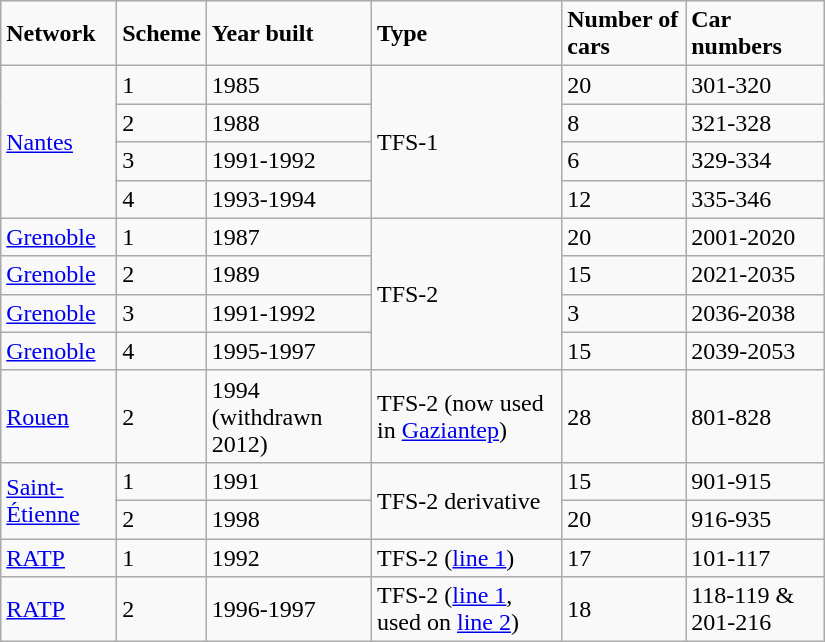<table width="550" class="wikitable">
<tr>
<td><strong>Network</strong></td>
<td><strong>Scheme</strong></td>
<td><strong>Year built</strong></td>
<td><strong>Type</strong></td>
<td><strong>Number of cars</strong></td>
<td><strong>Car numbers</strong></td>
</tr>
<tr>
<td rowspan="4"><a href='#'>Nantes</a></td>
<td>1</td>
<td>1985</td>
<td rowspan="4">TFS-1</td>
<td>20</td>
<td>301-320</td>
</tr>
<tr>
<td>2</td>
<td>1988</td>
<td>8</td>
<td>321-328</td>
</tr>
<tr>
<td>3</td>
<td>1991-1992</td>
<td>6</td>
<td>329-334</td>
</tr>
<tr>
<td>4</td>
<td>1993-1994</td>
<td>12</td>
<td>335-346</td>
</tr>
<tr>
<td><a href='#'>Grenoble</a></td>
<td>1</td>
<td>1987</td>
<td rowspan="4">TFS-2</td>
<td>20</td>
<td>2001-2020</td>
</tr>
<tr>
<td><a href='#'>Grenoble</a></td>
<td>2</td>
<td>1989</td>
<td>15</td>
<td>2021-2035</td>
</tr>
<tr>
<td><a href='#'>Grenoble</a></td>
<td>3</td>
<td>1991-1992</td>
<td>3</td>
<td>2036-2038</td>
</tr>
<tr>
<td><a href='#'>Grenoble</a></td>
<td>4</td>
<td>1995-1997</td>
<td>15</td>
<td>2039-2053</td>
</tr>
<tr>
<td><a href='#'>Rouen</a></td>
<td>2</td>
<td>1994 (withdrawn 2012)</td>
<td>TFS-2 (now used in <a href='#'>Gaziantep</a>)</td>
<td>28</td>
<td>801-828</td>
</tr>
<tr>
<td rowspan="2"><a href='#'>Saint-Étienne</a></td>
<td>1</td>
<td>1991</td>
<td rowspan="2">TFS-2 derivative</td>
<td>15</td>
<td>901-915</td>
</tr>
<tr>
<td>2</td>
<td>1998</td>
<td>20</td>
<td>916-935</td>
</tr>
<tr>
<td><a href='#'>RATP</a></td>
<td>1</td>
<td>1992</td>
<td>TFS-2 (<a href='#'>line 1</a>)</td>
<td>17</td>
<td>101-117</td>
</tr>
<tr>
<td><a href='#'>RATP</a></td>
<td>2</td>
<td>1996-1997</td>
<td>TFS-2 (<a href='#'>line 1</a>, used on <a href='#'>line 2</a>)</td>
<td>18</td>
<td>118-119 & 201-216</td>
</tr>
</table>
